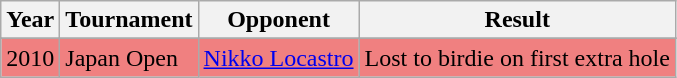<table class ="wikitable">
<tr>
<th>Year</th>
<th>Tournament</th>
<th>Opponent</th>
<th>Result</th>
</tr>
<tr>
</tr>
<tr style="background:#f08080;">
<td>2010</td>
<td>Japan Open</td>
<td><a href='#'>Nikko Locastro</a></td>
<td>Lost to birdie on first extra hole </td>
</tr>
</table>
